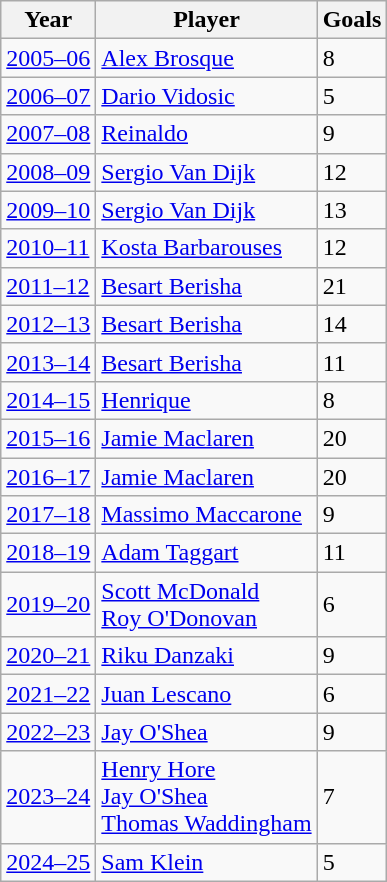<table class="wikitable">
<tr>
<th>Year</th>
<th>Player</th>
<th>Goals</th>
</tr>
<tr>
<td><a href='#'>2005–06</a></td>
<td> <a href='#'>Alex Brosque</a></td>
<td>8</td>
</tr>
<tr>
<td><a href='#'>2006–07</a></td>
<td> <a href='#'>Dario Vidosic</a></td>
<td>5</td>
</tr>
<tr>
<td><a href='#'>2007–08</a></td>
<td> <a href='#'>Reinaldo</a></td>
<td>9</td>
</tr>
<tr>
<td><a href='#'>2008–09</a></td>
<td> <a href='#'>Sergio Van Dijk</a></td>
<td>12</td>
</tr>
<tr>
<td><a href='#'>2009–10</a></td>
<td> <a href='#'>Sergio Van Dijk</a></td>
<td>13</td>
</tr>
<tr>
<td><a href='#'>2010–11</a></td>
<td> <a href='#'>Kosta Barbarouses</a></td>
<td>12</td>
</tr>
<tr>
<td><a href='#'>2011–12</a></td>
<td> <a href='#'>Besart Berisha</a></td>
<td>21</td>
</tr>
<tr>
<td><a href='#'>2012–13</a></td>
<td> <a href='#'>Besart Berisha</a></td>
<td>14</td>
</tr>
<tr>
<td><a href='#'>2013–14</a></td>
<td> <a href='#'>Besart Berisha</a></td>
<td>11</td>
</tr>
<tr>
<td><a href='#'>2014–15</a></td>
<td> <a href='#'>Henrique</a></td>
<td>8</td>
</tr>
<tr>
<td><a href='#'>2015–16</a></td>
<td> <a href='#'>Jamie Maclaren</a></td>
<td>20</td>
</tr>
<tr>
<td><a href='#'>2016–17</a></td>
<td> <a href='#'>Jamie Maclaren</a></td>
<td>20</td>
</tr>
<tr>
<td><a href='#'>2017–18</a></td>
<td> <a href='#'>Massimo Maccarone</a></td>
<td>9</td>
</tr>
<tr>
<td><a href='#'>2018–19</a></td>
<td> <a href='#'>Adam Taggart</a></td>
<td>11</td>
</tr>
<tr>
<td><a href='#'>2019–20</a></td>
<td> <a href='#'>Scott McDonald</a> <br> <a href='#'>Roy O'Donovan</a></td>
<td>6</td>
</tr>
<tr>
<td><a href='#'>2020–21</a></td>
<td> <a href='#'>Riku Danzaki</a></td>
<td>9</td>
</tr>
<tr>
<td><a href='#'>2021–22</a></td>
<td> <a href='#'>Juan Lescano</a></td>
<td>6</td>
</tr>
<tr>
<td><a href='#'>2022–23</a></td>
<td> <a href='#'>Jay O'Shea</a></td>
<td>9</td>
</tr>
<tr>
<td><a href='#'>2023–24</a></td>
<td> <a href='#'>Henry Hore</a> <br> <a href='#'>Jay O'Shea</a> <br> <a href='#'>Thomas Waddingham</a></td>
<td>7</td>
</tr>
<tr>
<td><a href='#'>2024–25</a></td>
<td> <a href='#'>Sam Klein</a></td>
<td>5</td>
</tr>
</table>
